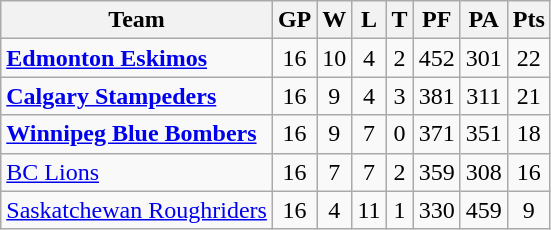<table class="wikitable">
<tr>
<th>Team</th>
<th>GP</th>
<th>W</th>
<th>L</th>
<th>T</th>
<th>PF</th>
<th>PA</th>
<th>Pts</th>
</tr>
<tr align="center">
<td align="left"><strong><a href='#'>Edmonton Eskimos</a></strong></td>
<td>16</td>
<td>10</td>
<td>4</td>
<td>2</td>
<td>452</td>
<td>301</td>
<td>22</td>
</tr>
<tr align="center">
<td align="left"><strong><a href='#'>Calgary Stampeders</a></strong></td>
<td>16</td>
<td>9</td>
<td>4</td>
<td>3</td>
<td>381</td>
<td>311</td>
<td>21</td>
</tr>
<tr align="center">
<td align="left"><strong><a href='#'>Winnipeg Blue Bombers</a></strong></td>
<td>16</td>
<td>9</td>
<td>7</td>
<td>0</td>
<td>371</td>
<td>351</td>
<td>18</td>
</tr>
<tr align="center">
<td align="left"><a href='#'>BC Lions</a></td>
<td>16</td>
<td>7</td>
<td>7</td>
<td>2</td>
<td>359</td>
<td>308</td>
<td>16</td>
</tr>
<tr align="center">
<td align="left"><a href='#'>Saskatchewan Roughriders</a></td>
<td>16</td>
<td>4</td>
<td>11</td>
<td>1</td>
<td>330</td>
<td>459</td>
<td>9</td>
</tr>
</table>
